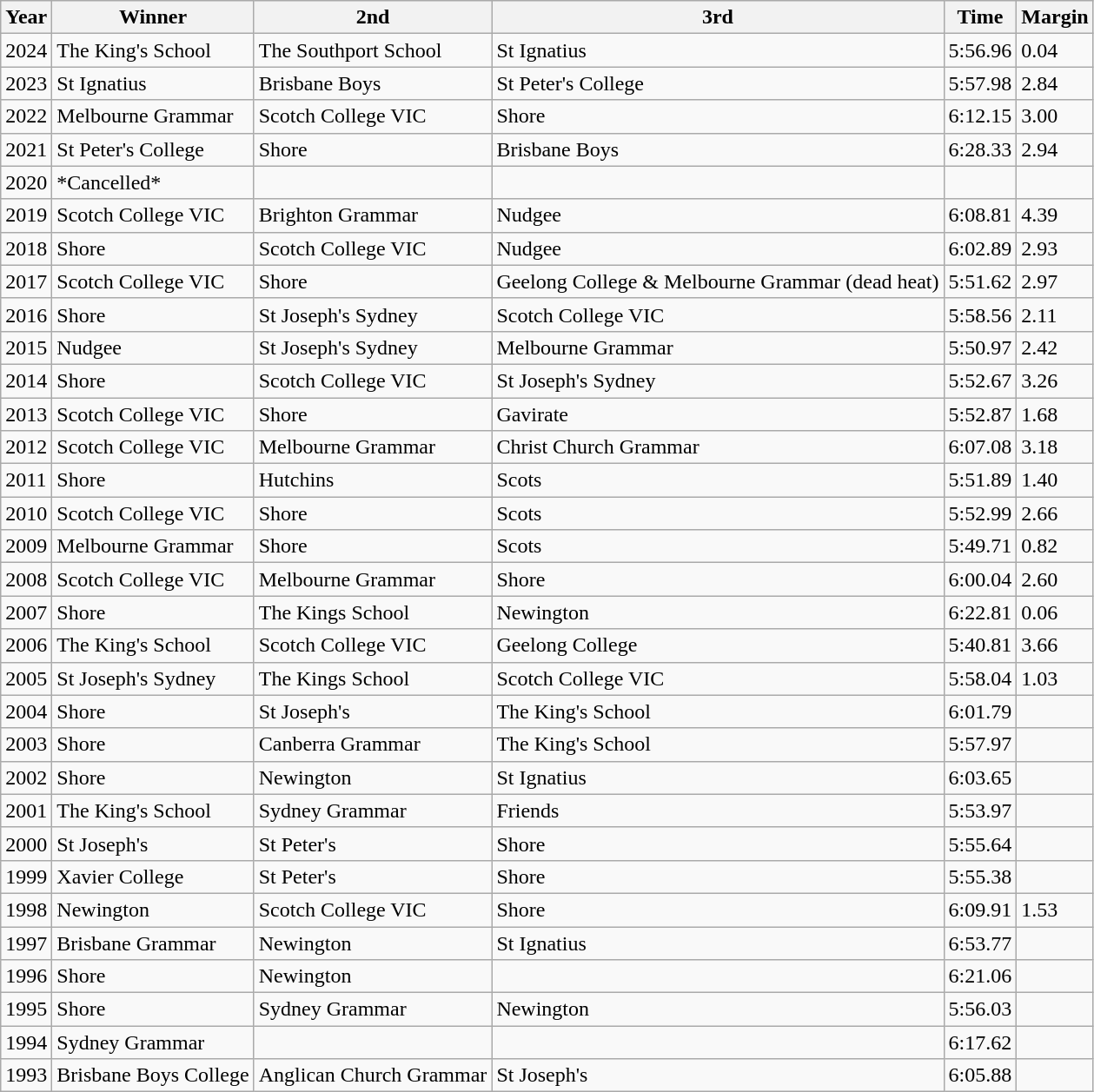<table class="wikitable">
<tr>
<th>Year</th>
<th>Winner</th>
<th>2nd</th>
<th>3rd</th>
<th>Time</th>
<th>Margin</th>
</tr>
<tr>
<td>2024</td>
<td>The King's School</td>
<td>The Southport School</td>
<td>St Ignatius</td>
<td>5:56.96</td>
<td>0.04</td>
</tr>
<tr>
<td>2023</td>
<td>St Ignatius</td>
<td>Brisbane Boys</td>
<td>St Peter's College</td>
<td>5:57.98</td>
<td>2.84</td>
</tr>
<tr>
<td>2022</td>
<td>Melbourne Grammar</td>
<td>Scotch College VIC</td>
<td>Shore</td>
<td>6:12.15</td>
<td>3.00</td>
</tr>
<tr>
<td>2021</td>
<td>St Peter's College</td>
<td>Shore</td>
<td>Brisbane Boys</td>
<td>6:28.33</td>
<td>2.94</td>
</tr>
<tr>
<td>2020</td>
<td>*Cancelled*</td>
<td></td>
<td></td>
<td></td>
<td></td>
</tr>
<tr>
<td>2019</td>
<td>Scotch College VIC</td>
<td>Brighton Grammar</td>
<td>Nudgee</td>
<td>6:08.81</td>
<td>4.39</td>
</tr>
<tr>
<td>2018</td>
<td>Shore</td>
<td>Scotch College VIC</td>
<td>Nudgee</td>
<td>6:02.89</td>
<td>2.93</td>
</tr>
<tr>
<td>2017</td>
<td>Scotch College VIC</td>
<td>Shore</td>
<td>Geelong College & Melbourne Grammar (dead heat)</td>
<td>5:51.62</td>
<td>2.97</td>
</tr>
<tr>
<td>2016</td>
<td>Shore</td>
<td>St Joseph's Sydney</td>
<td>Scotch College VIC</td>
<td>5:58.56</td>
<td>2.11</td>
</tr>
<tr>
<td>2015</td>
<td>Nudgee</td>
<td>St Joseph's Sydney</td>
<td>Melbourne Grammar</td>
<td>5:50.97</td>
<td>2.42</td>
</tr>
<tr>
<td>2014</td>
<td>Shore</td>
<td>Scotch College VIC</td>
<td>St Joseph's Sydney</td>
<td>5:52.67</td>
<td>3.26</td>
</tr>
<tr>
<td>2013</td>
<td>Scotch College VIC</td>
<td>Shore</td>
<td>Gavirate</td>
<td>5:52.87</td>
<td>1.68</td>
</tr>
<tr>
<td>2012</td>
<td>Scotch College VIC</td>
<td>Melbourne Grammar</td>
<td>Christ Church Grammar</td>
<td>6:07.08</td>
<td>3.18</td>
</tr>
<tr>
<td>2011</td>
<td>Shore</td>
<td>Hutchins</td>
<td>Scots</td>
<td>5:51.89</td>
<td>1.40</td>
</tr>
<tr>
<td>2010</td>
<td>Scotch College VIC</td>
<td>Shore</td>
<td>Scots</td>
<td>5:52.99</td>
<td>2.66</td>
</tr>
<tr>
<td>2009</td>
<td>Melbourne Grammar</td>
<td>Shore</td>
<td>Scots</td>
<td>5:49.71</td>
<td>0.82</td>
</tr>
<tr>
<td>2008</td>
<td>Scotch College VIC</td>
<td>Melbourne Grammar</td>
<td>Shore</td>
<td>6:00.04</td>
<td>2.60</td>
</tr>
<tr>
<td>2007</td>
<td>Shore</td>
<td>The Kings School</td>
<td>Newington</td>
<td>6:22.81</td>
<td>0.06</td>
</tr>
<tr>
<td>2006</td>
<td>The King's School</td>
<td>Scotch College VIC</td>
<td>Geelong College</td>
<td>5:40.81</td>
<td>3.66</td>
</tr>
<tr>
<td>2005</td>
<td>St Joseph's Sydney</td>
<td>The Kings School</td>
<td>Scotch College VIC</td>
<td>5:58.04</td>
<td>1.03</td>
</tr>
<tr>
<td>2004</td>
<td>Shore</td>
<td>St Joseph's</td>
<td>The King's School</td>
<td>6:01.79</td>
<td></td>
</tr>
<tr>
<td>2003</td>
<td>Shore</td>
<td>Canberra Grammar</td>
<td>The King's School</td>
<td>5:57.97</td>
<td></td>
</tr>
<tr>
<td>2002</td>
<td>Shore</td>
<td>Newington</td>
<td>St Ignatius</td>
<td>6:03.65</td>
<td></td>
</tr>
<tr>
<td>2001</td>
<td>The King's School</td>
<td>Sydney Grammar</td>
<td>Friends</td>
<td>5:53.97</td>
<td></td>
</tr>
<tr>
<td>2000</td>
<td>St Joseph's</td>
<td>St Peter's</td>
<td>Shore</td>
<td>5:55.64</td>
<td></td>
</tr>
<tr>
<td>1999</td>
<td>Xavier College</td>
<td>St Peter's</td>
<td>Shore</td>
<td>5:55.38</td>
<td></td>
</tr>
<tr>
<td>1998</td>
<td>Newington</td>
<td>Scotch College VIC</td>
<td>Shore</td>
<td>6:09.91</td>
<td>1.53</td>
</tr>
<tr>
<td>1997</td>
<td>Brisbane Grammar</td>
<td>Newington</td>
<td>St Ignatius</td>
<td>6:53.77</td>
<td></td>
</tr>
<tr>
<td>1996</td>
<td>Shore</td>
<td>Newington</td>
<td></td>
<td>6:21.06</td>
<td></td>
</tr>
<tr>
<td>1995</td>
<td>Shore</td>
<td>Sydney Grammar</td>
<td>Newington</td>
<td>5:56.03</td>
<td></td>
</tr>
<tr>
<td>1994</td>
<td>Sydney Grammar</td>
<td></td>
<td></td>
<td>6:17.62</td>
<td></td>
</tr>
<tr>
<td>1993</td>
<td>Brisbane Boys College</td>
<td>Anglican Church Grammar</td>
<td>St Joseph's</td>
<td>6:05.88</td>
<td></td>
</tr>
</table>
